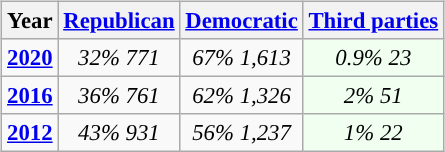<table class="wikitable" style="float:right; margin: 1em 1em 1em 0; font-size: 95%;">
<tr>
<th>Year</th>
<th><a href='#'>Republican</a></th>
<th><a href='#'>Democratic</a></th>
<th><a href='#'>Third parties</a></th>
</tr>
<tr>
<td style="text-align:center; "><strong><a href='#'>2020</a></strong></td>
<td style="text-align:center; "><em>32%</em> <em>771</em></td>
<td style="text-align:center; "><em>67%</em> <em>1,613</em></td>
<td style="text-align:center; background:honeyDew;"><em>0.9%</em> <em>23</em></td>
</tr>
<tr>
<td style="text-align:center; "><strong><a href='#'>2016</a></strong></td>
<td style="text-align:center; "><em>36%</em> <em>761</em></td>
<td style="text-align:center; "><em>62%</em> <em>1,326</em></td>
<td style="text-align:center; background:honeyDew;"><em>2%</em> <em>51</em></td>
</tr>
<tr>
<td style="text-align:center; "><strong><a href='#'>2012</a></strong></td>
<td style="text-align:center; "><em>43%</em> <em>931</em></td>
<td style="text-align:center; "><em>56%</em> <em>1,237</em></td>
<td style="text-align:center; background:honeyDew;"><em>1%</em> <em>22</em></td>
</tr>
</table>
